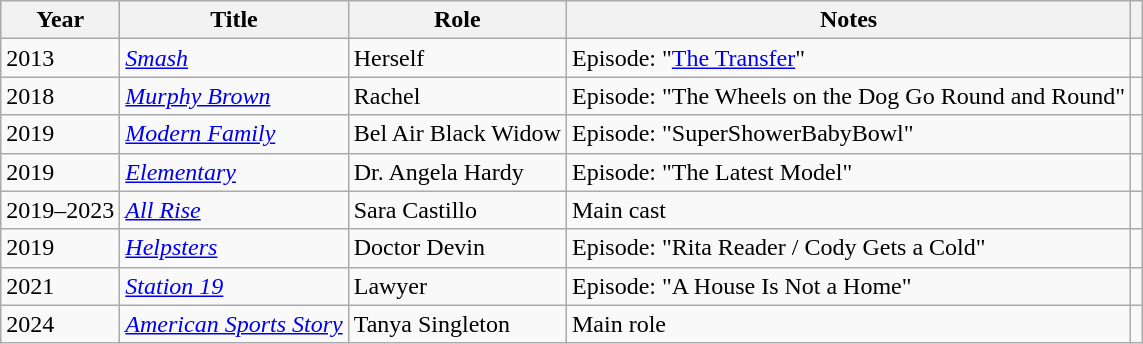<table class="wikitable sortable">
<tr>
<th>Year</th>
<th>Title</th>
<th>Role</th>
<th>Notes</th>
<th></th>
</tr>
<tr>
<td>2013</td>
<td><em><a href='#'>Smash</a></em></td>
<td>Herself</td>
<td>Episode: "<a href='#'>The Transfer</a>"</td>
<td></td>
</tr>
<tr>
<td>2018</td>
<td><em><a href='#'>Murphy Brown</a></em></td>
<td>Rachel</td>
<td>Episode: "The Wheels on the Dog Go Round and Round"</td>
<td></td>
</tr>
<tr>
<td>2019</td>
<td><em><a href='#'>Modern Family</a></em></td>
<td>Bel Air Black Widow</td>
<td>Episode: "SuperShowerBabyBowl"</td>
<td></td>
</tr>
<tr>
<td>2019</td>
<td><em><a href='#'>Elementary</a></em></td>
<td>Dr. Angela Hardy</td>
<td>Episode: "The Latest Model"</td>
<td></td>
</tr>
<tr>
<td>2019–2023</td>
<td><em><a href='#'>All Rise</a></em></td>
<td>Sara Castillo</td>
<td>Main cast</td>
<td></td>
</tr>
<tr>
<td>2019</td>
<td><em><a href='#'>Helpsters</a></em></td>
<td>Doctor Devin</td>
<td>Episode: "Rita Reader / Cody Gets a Cold"</td>
<td></td>
</tr>
<tr>
<td>2021</td>
<td><em><a href='#'>Station 19</a></em></td>
<td>Lawyer</td>
<td>Episode: "A House Is Not a Home"</td>
<td></td>
</tr>
<tr>
<td>2024</td>
<td><em><a href='#'>American Sports Story</a></em></td>
<td>Tanya Singleton</td>
<td>Main role</td>
<td></td>
</tr>
</table>
